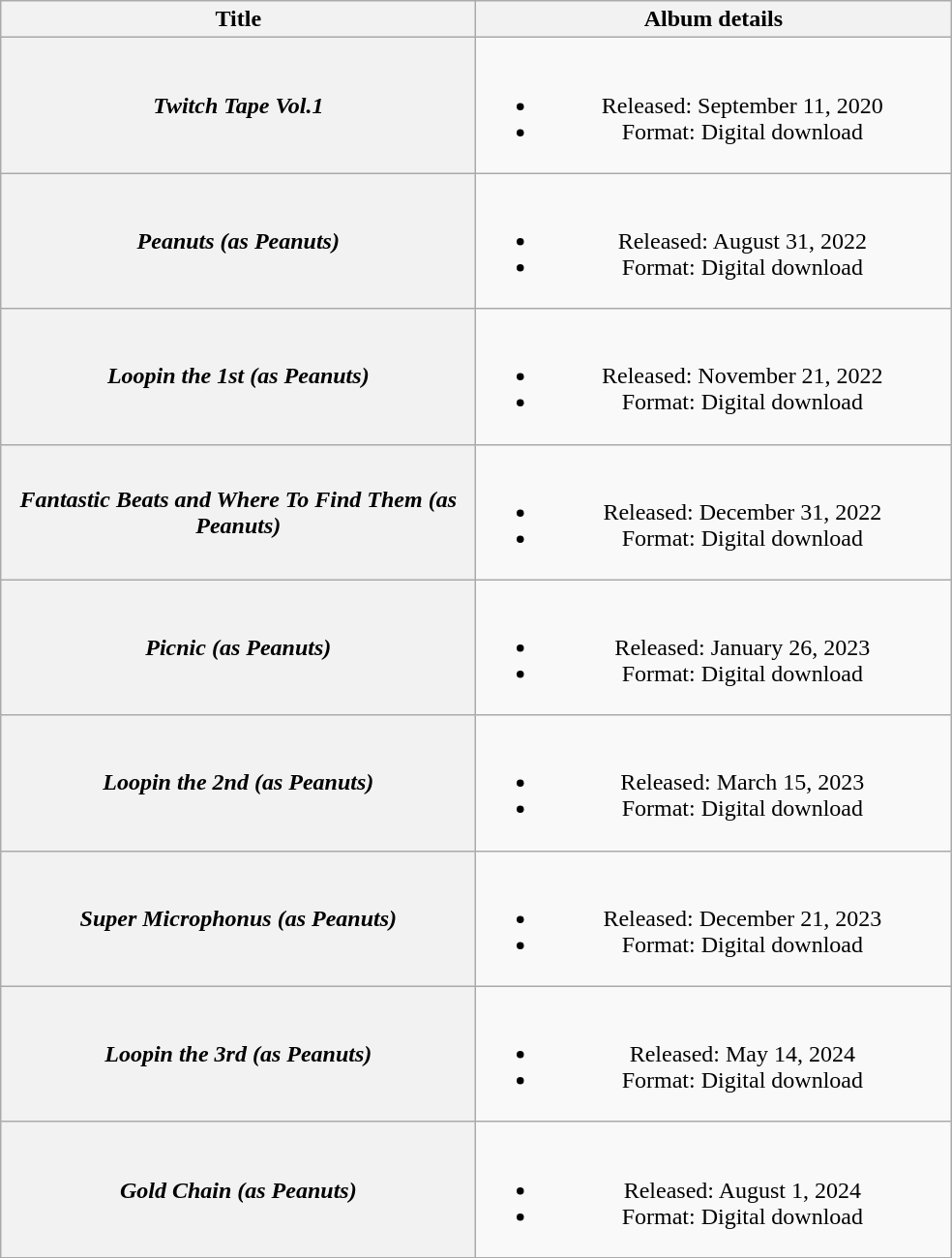<table class="wikitable plainrowheaders" style="text-align:center;">
<tr>
<th scope="col" style="width:20em;">Title</th>
<th scope="col" style="width:20em;">Album details</th>
</tr>
<tr>
<th scope="row"><em>Twitch Tape Vol.1</em></th>
<td><br><ul><li>Released: September 11, 2020</li><li>Format: Digital download</li></ul></td>
</tr>
<tr>
<th scope="row"><em>Peanuts (as Peanuts)</em></th>
<td><br><ul><li>Released: August 31, 2022</li><li>Format: Digital download</li></ul></td>
</tr>
<tr>
<th scope="row"><em>Loopin the 1st (as Peanuts)</em></th>
<td><br><ul><li>Released: November 21, 2022</li><li>Format: Digital download</li></ul></td>
</tr>
<tr>
<th scope="row"><em>Fantastic Beats and Where To Find Them (as Peanuts)</em></th>
<td><br><ul><li>Released: December 31, 2022</li><li>Format: Digital download</li></ul></td>
</tr>
<tr>
<th scope="row"><em>Picnic (as Peanuts)</em></th>
<td><br><ul><li>Released: January 26, 2023</li><li>Format: Digital download</li></ul></td>
</tr>
<tr>
<th scope="row"><em>Loopin the 2nd (as Peanuts)</em></th>
<td><br><ul><li>Released: March 15, 2023</li><li>Format: Digital download</li></ul></td>
</tr>
<tr>
<th scope="row"><em>Super Microphonus (as Peanuts)</em></th>
<td><br><ul><li>Released: December 21, 2023</li><li>Format: Digital download</li></ul></td>
</tr>
<tr>
<th scope="row"><em>Loopin the 3rd (as Peanuts)</em></th>
<td><br><ul><li>Released: May 14, 2024</li><li>Format: Digital download</li></ul></td>
</tr>
<tr>
<th scope="row"><em>Gold Chain (as Peanuts)</em></th>
<td><br><ul><li>Released: August 1, 2024</li><li>Format: Digital download</li></ul></td>
</tr>
</table>
